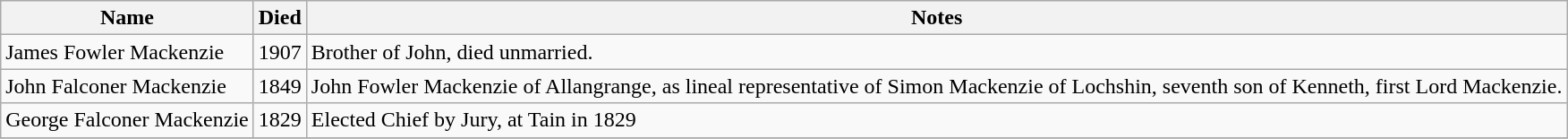<table class="wikitable">
<tr>
<th>Name</th>
<th>Died</th>
<th>Notes</th>
</tr>
<tr>
<td>James Fowler Mackenzie</td>
<td>1907</td>
<td>Brother of John, died unmarried.</td>
</tr>
<tr>
<td>John Falconer Mackenzie</td>
<td>1849</td>
<td>John Fowler Mackenzie of Allangrange, as lineal representative of Simon Mackenzie of Lochshin, seventh son of Kenneth, first Lord Mackenzie.</td>
</tr>
<tr>
<td>George Falconer Mackenzie</td>
<td>1829</td>
<td>Elected Chief by Jury, at Tain in 1829</td>
</tr>
<tr>
</tr>
</table>
